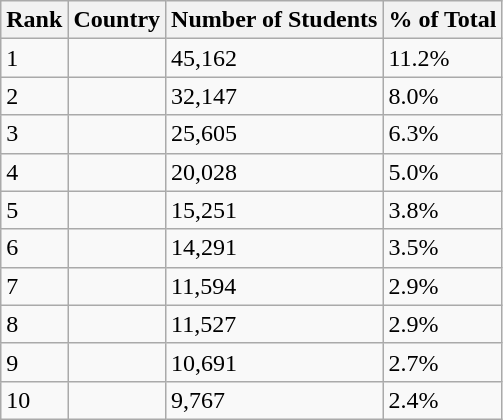<table class="wikitable sortable">
<tr>
<th>Rank</th>
<th>Country</th>
<th>Number of Students</th>
<th>% of Total</th>
</tr>
<tr>
<td>1</td>
<td></td>
<td>45,162</td>
<td>11.2%</td>
</tr>
<tr>
<td>2</td>
<td></td>
<td>32,147</td>
<td>8.0%</td>
</tr>
<tr>
<td>3</td>
<td></td>
<td>25,605</td>
<td>6.3%</td>
</tr>
<tr>
<td>4</td>
<td></td>
<td>20,028</td>
<td>5.0%</td>
</tr>
<tr>
<td>5</td>
<td></td>
<td>15,251</td>
<td>3.8%</td>
</tr>
<tr>
<td>6</td>
<td></td>
<td>14,291</td>
<td>3.5%</td>
</tr>
<tr>
<td>7</td>
<td></td>
<td>11,594</td>
<td>2.9%</td>
</tr>
<tr>
<td>8</td>
<td></td>
<td>11,527</td>
<td>2.9%</td>
</tr>
<tr>
<td>9</td>
<td></td>
<td>10,691</td>
<td>2.7%</td>
</tr>
<tr>
<td>10</td>
<td></td>
<td>9,767</td>
<td>2.4%</td>
</tr>
</table>
